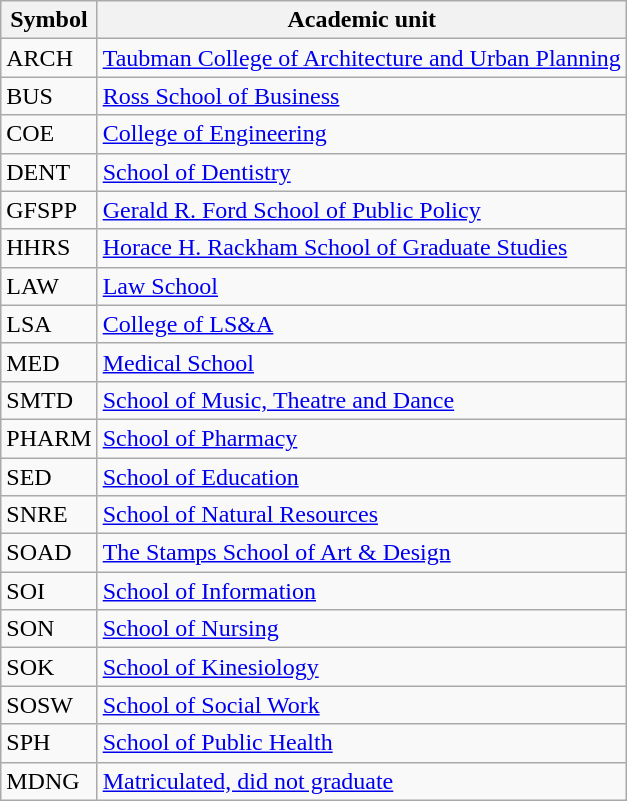<table class="wikitable floatright">
<tr>
<th scope="col">Symbol</th>
<th scope="col">Academic unit</th>
</tr>
<tr>
<td>ARCH</td>
<td><a href='#'>Taubman College of Architecture and Urban Planning</a></td>
</tr>
<tr>
<td>BUS</td>
<td><a href='#'>Ross School of Business</a></td>
</tr>
<tr>
<td>COE</td>
<td><a href='#'>College of Engineering</a></td>
</tr>
<tr>
<td>DENT</td>
<td><a href='#'>School of Dentistry</a></td>
</tr>
<tr>
<td>GFSPP</td>
<td><a href='#'>Gerald R. Ford School of Public Policy</a></td>
</tr>
<tr>
<td>HHRS</td>
<td><a href='#'>Horace H. Rackham School of Graduate Studies</a></td>
</tr>
<tr>
<td>LAW</td>
<td><a href='#'>Law School</a></td>
</tr>
<tr>
<td>LSA</td>
<td><a href='#'>College of LS&A</a></td>
</tr>
<tr>
<td>MED</td>
<td><a href='#'>Medical School</a></td>
</tr>
<tr>
<td>SMTD</td>
<td><a href='#'>School of Music, Theatre and Dance</a></td>
</tr>
<tr>
<td>PHARM</td>
<td><a href='#'>School of Pharmacy</a></td>
</tr>
<tr>
<td>SED</td>
<td><a href='#'>School of Education</a></td>
</tr>
<tr>
<td>SNRE</td>
<td><a href='#'>School of Natural Resources</a></td>
</tr>
<tr>
<td>SOAD</td>
<td><a href='#'>The Stamps School of Art & Design</a></td>
</tr>
<tr>
<td>SOI</td>
<td><a href='#'>School of Information</a></td>
</tr>
<tr>
<td>SON</td>
<td><a href='#'>School of Nursing</a></td>
</tr>
<tr>
<td>SOK</td>
<td><a href='#'>School of Kinesiology</a></td>
</tr>
<tr>
<td>SOSW</td>
<td><a href='#'>School of Social Work</a></td>
</tr>
<tr>
<td>SPH</td>
<td><a href='#'>School of Public Health</a></td>
</tr>
<tr>
<td>MDNG</td>
<td><a href='#'>Matriculated, did not graduate</a></td>
</tr>
</table>
